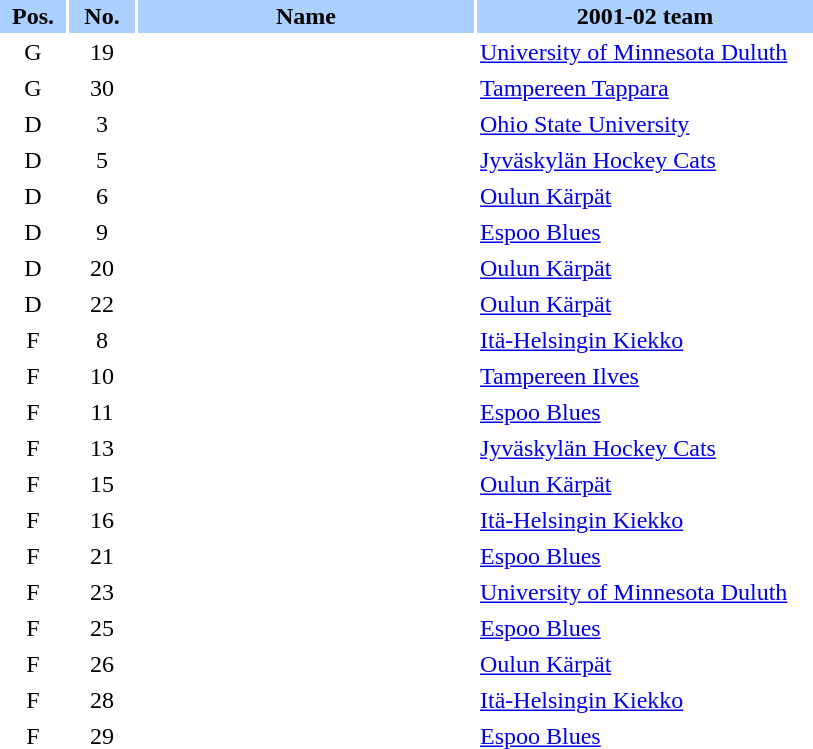<table class=sortable border="0" cellspacing="2" cellpadding="2">
<tr style="background-color:#AAD0FF">
<th width=40>Pos.</th>
<th width=40>No.</th>
<th width=220>Name</th>
<th width=220>2001-02 team</th>
</tr>
<tr>
<td style="text-align:center;">G</td>
<td style="text-align:center;">19</td>
<td></td>
<td> <a href='#'>University of Minnesota Duluth</a></td>
</tr>
<tr>
<td style="text-align:center;">G</td>
<td style="text-align:center;">30</td>
<td></td>
<td> <a href='#'>Tampereen Tappara</a></td>
</tr>
<tr>
<td style="text-align:center;">D</td>
<td style="text-align:center;">3</td>
<td></td>
<td> <a href='#'>Ohio State University</a></td>
</tr>
<tr>
<td style="text-align:center;">D</td>
<td style="text-align:center;">5</td>
<td></td>
<td> <a href='#'>Jyväskylän Hockey Cats</a></td>
</tr>
<tr>
<td style="text-align:center;">D</td>
<td style="text-align:center;">6</td>
<td></td>
<td> <a href='#'>Oulun Kärpät</a></td>
</tr>
<tr>
<td style="text-align:center;">D</td>
<td style="text-align:center;">9</td>
<td></td>
<td> <a href='#'>Espoo Blues</a></td>
</tr>
<tr>
<td style="text-align:center;">D</td>
<td style="text-align:center;">20</td>
<td></td>
<td> <a href='#'>Oulun Kärpät</a></td>
</tr>
<tr>
<td style="text-align:center;">D</td>
<td style="text-align:center;">22</td>
<td></td>
<td> <a href='#'>Oulun Kärpät</a></td>
</tr>
<tr>
<td style="text-align:center;">F</td>
<td style="text-align:center;">8</td>
<td></td>
<td> <a href='#'>Itä-Helsingin Kiekko</a></td>
</tr>
<tr>
<td style="text-align:center;">F</td>
<td style="text-align:center;">10</td>
<td></td>
<td> <a href='#'>Tampereen Ilves</a></td>
</tr>
<tr>
<td style="text-align:center;">F</td>
<td style="text-align:center;">11</td>
<td></td>
<td> <a href='#'>Espoo Blues</a></td>
</tr>
<tr>
<td style="text-align:center;">F</td>
<td style="text-align:center;">13</td>
<td></td>
<td> <a href='#'>Jyväskylän Hockey Cats</a></td>
</tr>
<tr>
<td style="text-align:center;">F</td>
<td style="text-align:center;">15</td>
<td></td>
<td> <a href='#'>Oulun Kärpät</a></td>
</tr>
<tr>
<td style="text-align:center;">F</td>
<td style="text-align:center;">16</td>
<td></td>
<td> <a href='#'>Itä-Helsingin Kiekko</a></td>
</tr>
<tr>
<td style="text-align:center;">F</td>
<td style="text-align:center;">21</td>
<td></td>
<td> <a href='#'>Espoo Blues</a></td>
</tr>
<tr>
<td style="text-align:center;">F</td>
<td style="text-align:center;">23</td>
<td></td>
<td> <a href='#'>University of Minnesota Duluth</a></td>
</tr>
<tr>
<td style="text-align:center;">F</td>
<td style="text-align:center;">25</td>
<td></td>
<td> <a href='#'>Espoo Blues</a></td>
</tr>
<tr>
<td style="text-align:center;">F</td>
<td style="text-align:center;">26</td>
<td></td>
<td> <a href='#'>Oulun Kärpät</a></td>
</tr>
<tr>
<td style="text-align:center;">F</td>
<td style="text-align:center;">28</td>
<td></td>
<td> <a href='#'>Itä-Helsingin Kiekko</a></td>
</tr>
<tr>
<td style="text-align:center;">F</td>
<td style="text-align:center;">29</td>
<td></td>
<td> <a href='#'>Espoo Blues</a></td>
</tr>
<tr>
</tr>
</table>
